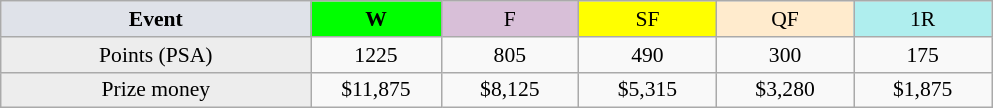<table class=wikitable style=font-size:90%;text-align:center>
<tr>
<td width=200 colspan=1 bgcolor=#dfe2e9><strong>Event</strong></td>
<td width=80 bgcolor=lime><strong>W</strong></td>
<td width=85 bgcolor=#D8BFD8>F</td>
<td width=85 bgcolor=#FFFF00>SF</td>
<td width=85 bgcolor=#ffebcd>QF</td>
<td width=85 bgcolor=#afeeee>1R</td>
</tr>
<tr>
<td bgcolor=#EDEDED>Points (PSA)</td>
<td>1225</td>
<td>805</td>
<td>490</td>
<td>300</td>
<td>175</td>
</tr>
<tr>
<td bgcolor=#EDEDED>Prize money</td>
<td>$11,875</td>
<td>$8,125</td>
<td>$5,315</td>
<td>$3,280</td>
<td>$1,875</td>
</tr>
</table>
